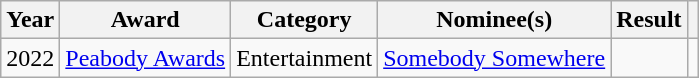<table class="wikitable plainrowheaders sortable">
<tr>
<th scope="col">Year</th>
<th scope="col">Award</th>
<th scope="col">Category</th>
<th scope="col">Nominee(s)</th>
<th scope="col">Result</th>
<th scope="col" class="unsortable"></th>
</tr>
<tr>
<td>2022</td>
<td><a href='#'>Peabody Awards</a></td>
<td>Entertainment</td>
<td><a href='#'> Somebody Somewhere</a></td>
<td></td>
<td></td>
</tr>
</table>
